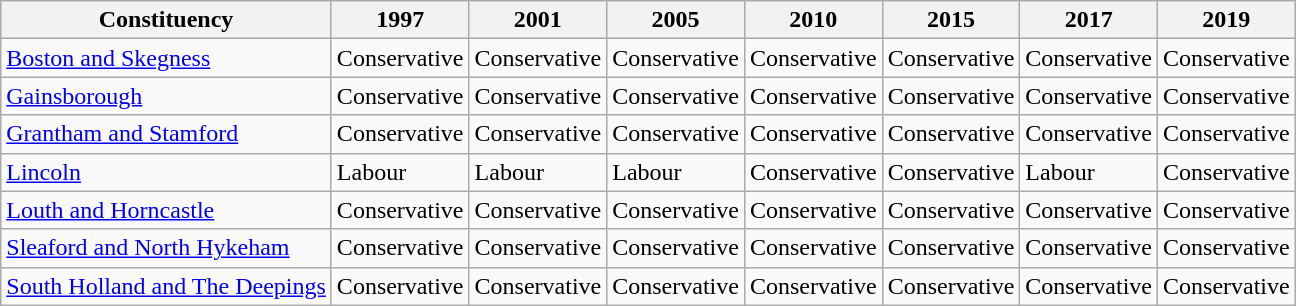<table class="wikitable">
<tr>
<th>Constituency</th>
<th>1997</th>
<th>2001</th>
<th>2005</th>
<th>2010</th>
<th>2015</th>
<th>2017</th>
<th>2019</th>
</tr>
<tr>
<td><a href='#'>Boston and Skegness</a></td>
<td bgcolor=>Conservative</td>
<td bgcolor=>Conservative</td>
<td bgcolor=>Conservative</td>
<td bgcolor=>Conservative</td>
<td bgcolor=>Conservative</td>
<td bgcolor=>Conservative</td>
<td bgcolor=>Conservative</td>
</tr>
<tr>
<td><a href='#'>Gainsborough</a></td>
<td bgcolor=>Conservative</td>
<td bgcolor=>Conservative</td>
<td bgcolor=>Conservative</td>
<td bgcolor=>Conservative</td>
<td bgcolor=>Conservative</td>
<td bgcolor=>Conservative</td>
<td bgcolor=>Conservative</td>
</tr>
<tr>
<td><a href='#'>Grantham and Stamford</a></td>
<td bgcolor=>Conservative</td>
<td bgcolor=>Conservative</td>
<td bgcolor=>Conservative</td>
<td bgcolor=>Conservative</td>
<td bgcolor=>Conservative</td>
<td bgcolor=>Conservative</td>
<td bgcolor=>Conservative</td>
</tr>
<tr>
<td><a href='#'>Lincoln</a></td>
<td bgcolor=>Labour</td>
<td bgcolor=>Labour</td>
<td bgcolor=>Labour</td>
<td bgcolor=>Conservative</td>
<td bgcolor=>Conservative</td>
<td bgcolor=>Labour</td>
<td bgcolor=>Conservative</td>
</tr>
<tr>
<td><a href='#'>Louth and Horncastle</a></td>
<td bgcolor=>Conservative</td>
<td bgcolor=>Conservative</td>
<td bgcolor=>Conservative</td>
<td bgcolor=>Conservative</td>
<td bgcolor=>Conservative</td>
<td bgcolor=>Conservative</td>
<td bgcolor=>Conservative</td>
</tr>
<tr>
<td><a href='#'>Sleaford and North Hykeham</a></td>
<td bgcolor=>Conservative</td>
<td bgcolor=>Conservative</td>
<td bgcolor=>Conservative</td>
<td bgcolor=>Conservative</td>
<td bgcolor=>Conservative</td>
<td bgcolor=>Conservative</td>
<td bgcolor=>Conservative</td>
</tr>
<tr>
<td><a href='#'>South Holland and The Deepings</a></td>
<td bgcolor=>Conservative</td>
<td bgcolor=>Conservative</td>
<td bgcolor=>Conservative</td>
<td bgcolor=>Conservative</td>
<td bgcolor=>Conservative</td>
<td bgcolor=>Conservative</td>
<td bgcolor=>Conservative</td>
</tr>
</table>
